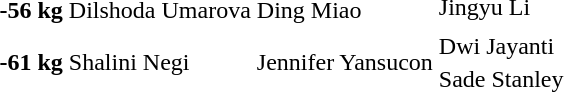<table>
<tr>
<th scope=row rowspan=2>-56 kg</th>
<td rowspan=2> Dilshoda Umarova</td>
<td rowspan=2> Ding Miao</td>
<td> Jingyu Li</td>
</tr>
<tr>
<td></td>
</tr>
<tr>
<th scope=row rowspan=2>-61 kg</th>
<td rowspan=2> Shalini Negi</td>
<td rowspan=2> Jennifer Yansucon</td>
<td> Dwi Jayanti</td>
</tr>
<tr>
<td> Sade Stanley</td>
</tr>
<tr>
</tr>
</table>
